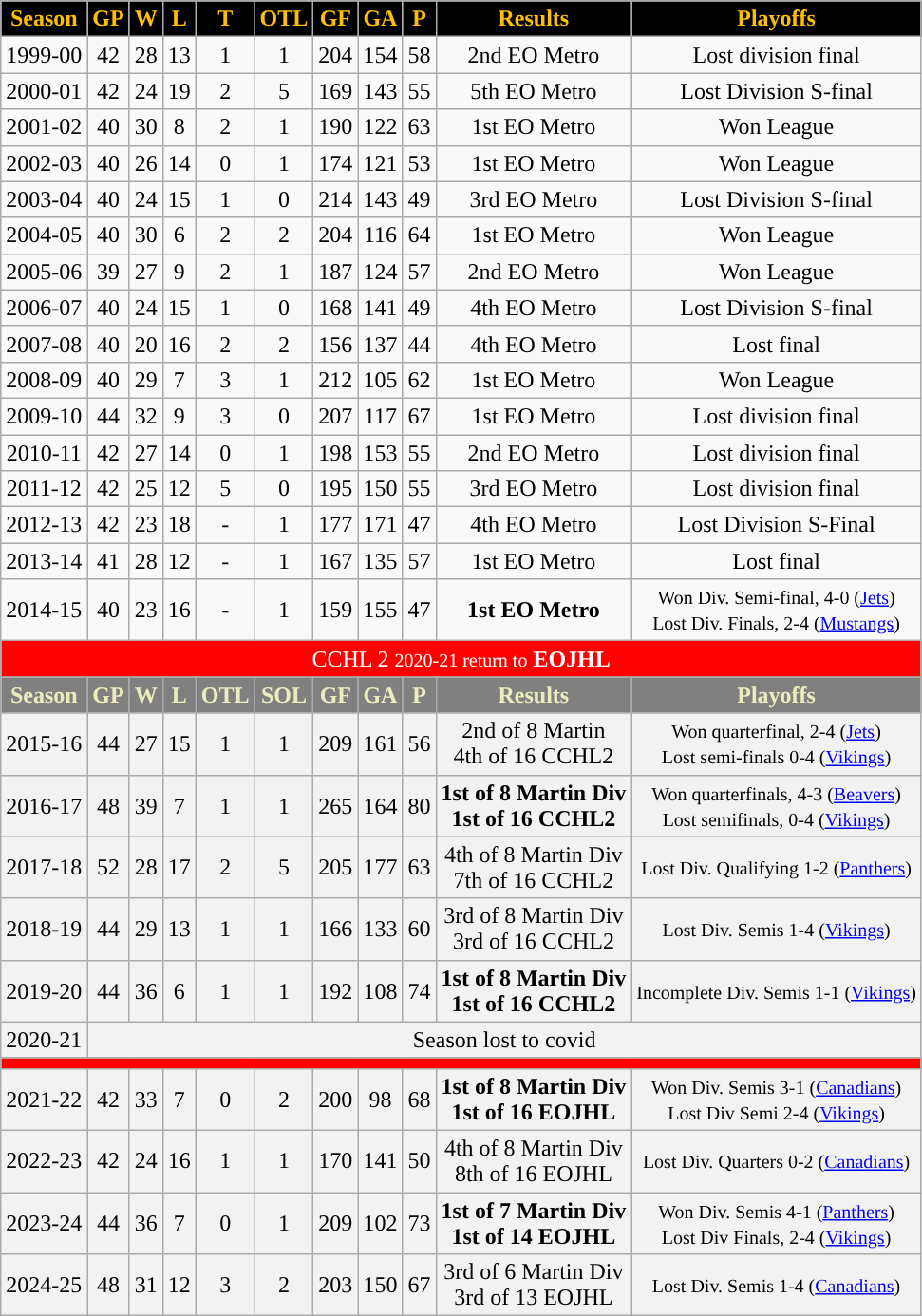<table class="wikitable">
<tr align="center" style="color: #FFBF00" bgcolor="#000000">
<td><strong>Season</strong></td>
<td><strong>GP</strong></td>
<td><strong>W</strong></td>
<td><strong>L</strong></td>
<td><strong>T</strong></td>
<td><strong>OTL</strong></td>
<td><strong>GF</strong></td>
<td><strong>GA</strong></td>
<td><strong>P</strong></td>
<td><strong>Results</strong></td>
<td><strong>Playoffs</strong></td>
</tr>
<tr align="center">
<td>1999-00</td>
<td>42</td>
<td>28</td>
<td>13</td>
<td>1</td>
<td>1</td>
<td>204</td>
<td>154</td>
<td>58</td>
<td>2nd EO Metro</td>
<td>Lost division final</td>
</tr>
<tr align="center">
<td>2000-01</td>
<td>42</td>
<td>24</td>
<td>19</td>
<td>2</td>
<td>5</td>
<td>169</td>
<td>143</td>
<td>55</td>
<td>5th EO Metro</td>
<td>Lost Division S-final</td>
</tr>
<tr align="center">
<td>2001-02</td>
<td>40</td>
<td>30</td>
<td>8</td>
<td>2</td>
<td>1</td>
<td>190</td>
<td>122</td>
<td>63</td>
<td>1st EO Metro</td>
<td>Won League</td>
</tr>
<tr align="center">
<td>2002-03</td>
<td>40</td>
<td>26</td>
<td>14</td>
<td>0</td>
<td>1</td>
<td>174</td>
<td>121</td>
<td>53</td>
<td>1st EO Metro</td>
<td>Won League</td>
</tr>
<tr align="center">
<td>2003-04</td>
<td>40</td>
<td>24</td>
<td>15</td>
<td>1</td>
<td>0</td>
<td>214</td>
<td>143</td>
<td>49</td>
<td>3rd EO Metro</td>
<td>Lost Division S-final</td>
</tr>
<tr align="center">
<td>2004-05</td>
<td>40</td>
<td>30</td>
<td>6</td>
<td>2</td>
<td>2</td>
<td>204</td>
<td>116</td>
<td>64</td>
<td>1st EO Metro</td>
<td>Won League</td>
</tr>
<tr align="center">
<td>2005-06</td>
<td>39</td>
<td>27</td>
<td>9</td>
<td>2</td>
<td>1</td>
<td>187</td>
<td>124</td>
<td>57</td>
<td>2nd EO Metro</td>
<td>Won League</td>
</tr>
<tr align="center">
<td>2006-07</td>
<td>40</td>
<td>24</td>
<td>15</td>
<td>1</td>
<td>0</td>
<td>168</td>
<td>141</td>
<td>49</td>
<td>4th EO Metro</td>
<td>Lost Division S-final</td>
</tr>
<tr align="center">
<td>2007-08</td>
<td>40</td>
<td>20</td>
<td>16</td>
<td>2</td>
<td>2</td>
<td>156</td>
<td>137</td>
<td>44</td>
<td>4th EO Metro</td>
<td>Lost final</td>
</tr>
<tr align="center">
<td>2008-09</td>
<td>40</td>
<td>29</td>
<td>7</td>
<td>3</td>
<td>1</td>
<td>212</td>
<td>105</td>
<td>62</td>
<td>1st EO Metro</td>
<td>Won League</td>
</tr>
<tr align="center">
<td>2009-10</td>
<td>44</td>
<td>32</td>
<td>9</td>
<td>3</td>
<td>0</td>
<td>207</td>
<td>117</td>
<td>67</td>
<td>1st EO Metro</td>
<td>Lost division final</td>
</tr>
<tr align="center">
<td>2010-11</td>
<td>42</td>
<td>27</td>
<td>14</td>
<td>0</td>
<td>1</td>
<td>198</td>
<td>153</td>
<td>55</td>
<td>2nd EO Metro</td>
<td>Lost division final</td>
</tr>
<tr align="center">
<td>2011-12</td>
<td>42</td>
<td>25</td>
<td>12</td>
<td>5</td>
<td>0</td>
<td>195</td>
<td>150</td>
<td>55</td>
<td>3rd EO Metro</td>
<td>Lost division final</td>
</tr>
<tr align="center">
<td>2012-13</td>
<td>42</td>
<td>23</td>
<td>18</td>
<td>-</td>
<td>1</td>
<td>177</td>
<td>171</td>
<td>47</td>
<td>4th EO Metro</td>
<td>Lost Division S-Final</td>
</tr>
<tr align="center">
<td>2013-14</td>
<td>41</td>
<td>28</td>
<td>12</td>
<td>-</td>
<td>1</td>
<td>167</td>
<td>135</td>
<td>57</td>
<td>1st EO Metro</td>
<td>Lost final</td>
</tr>
<tr align="center">
<td>2014-15</td>
<td>40</td>
<td>23</td>
<td>16</td>
<td>-</td>
<td>1</td>
<td>159</td>
<td>155</td>
<td>47</td>
<td><strong>1st EO Metro</strong></td>
<td><small>Won Div. Semi-final, 4-0 (<a href='#'>Jets</a>)<br>Lost Div. Finals, 2-4 (<a href='#'>Mustangs</a>)</small></td>
</tr>
<tr align="center" bgcolor=red style="color: white">
<td colspan="12">CCHL 2 <small>2020-21 return to</small> <strong>EOJHL</strong></td>
</tr>
<tr align="center" style="color: #ECEBBD" bgcolor=grey>
<td><strong>Season</strong></td>
<td><strong>GP</strong></td>
<td><strong>W</strong></td>
<td><strong>L</strong></td>
<td><strong>OTL</strong></td>
<td><strong>SOL</strong></td>
<td><strong>GF</strong></td>
<td><strong>GA</strong></td>
<td><strong>P</strong></td>
<td><strong>Results</strong></td>
<td><strong>Playoffs</strong></td>
</tr>
<tr align="center" bgcolor="#F2F2F2">
<td>2015-16</td>
<td>44</td>
<td>27</td>
<td>15</td>
<td>1</td>
<td>1</td>
<td>209</td>
<td>161</td>
<td>56</td>
<td>2nd of 8 Martin<br>4th of 16 CCHL2</td>
<td><small>Won quarterfinal, 2-4 (<a href='#'>Jets</a>)<br>Lost semi-finals 0-4 (<a href='#'>Vikings</a>)</small></td>
</tr>
<tr align="center" bgcolor="#F2F2F2">
<td>2016-17</td>
<td>48</td>
<td>39</td>
<td>7</td>
<td>1</td>
<td>1</td>
<td>265</td>
<td>164</td>
<td>80</td>
<td><strong>1st of 8 Martin Div<br>1st of 16 CCHL2</strong></td>
<td><small>Won quarterfinals, 4-3 (<a href='#'>Beavers</a>)<br>Lost semifinals, 0-4 (<a href='#'>Vikings</a>)</small></td>
</tr>
<tr align="center" bgcolor="#F2F2F2">
<td>2017-18</td>
<td>52</td>
<td>28</td>
<td>17</td>
<td>2</td>
<td>5</td>
<td>205</td>
<td>177</td>
<td>63</td>
<td>4th of 8 Martin Div<br>7th of 16 CCHL2</td>
<td><small>Lost Div. Qualifying 1-2 (<a href='#'>Panthers</a>)</small></td>
</tr>
<tr align="center" bgcolor="#F2F2F2">
<td>2018-19</td>
<td>44</td>
<td>29</td>
<td>13</td>
<td>1</td>
<td>1</td>
<td>166</td>
<td>133</td>
<td>60</td>
<td>3rd of 8 Martin Div<br>3rd of 16 CCHL2</td>
<td><small>Lost Div. Semis 1-4 (<a href='#'>Vikings</a>)</small></td>
</tr>
<tr align="center" bgcolor="#F2F2F2">
<td>2019-20</td>
<td>44</td>
<td>36</td>
<td>6</td>
<td>1</td>
<td>1</td>
<td>192</td>
<td>108</td>
<td>74</td>
<td><strong>1st of 8 Martin Div</strong><br><strong>1st of 16 CCHL2</strong></td>
<td><small>Incomplete Div. Semis 1-1 (<a href='#'>Vikings</a>)</small></td>
</tr>
<tr align="center" bgcolor="#F2F2F2">
<td>2020-21</td>
<td colspan="10">Season lost to covid</td>
</tr>
<tr align="center" bgcolor=red style="color: white">
<td colspan="12"></td>
</tr>
<tr align="center" bgcolor="#F2F2F2">
<td>2021-22</td>
<td>42</td>
<td>33</td>
<td>7</td>
<td>0</td>
<td>2</td>
<td>200</td>
<td>98</td>
<td>68</td>
<td><strong>1st of 8 Martin Div</strong><br><strong>1st of 16 EOJHL</strong></td>
<td><small>Won Div. Semis 3-1 (<a href='#'>Canadians</a>)<br>Lost Div Semi 2-4 (<a href='#'>Vikings</a>)</small></td>
</tr>
<tr align="center" bgcolor="#F2F2F2">
<td>2022-23</td>
<td>42</td>
<td>24</td>
<td>16</td>
<td>1</td>
<td>1</td>
<td>170</td>
<td>141</td>
<td>50</td>
<td>4th of 8 Martin Div<br>8th of 16 EOJHL</td>
<td><small>Lost Div. Quarters 0-2 (<a href='#'>Canadians</a>)</small></td>
</tr>
<tr align="center" bgcolor="#F2F2F2">
<td>2023-24</td>
<td>44</td>
<td>36</td>
<td>7</td>
<td>0</td>
<td>1</td>
<td>209</td>
<td>102</td>
<td>73</td>
<td><strong>1st of 7 Martin Div</strong><br><strong>1st of 14 EOJHL</strong></td>
<td><small>Won Div. Semis 4-1 (<a href='#'>Panthers</a>)<br>Lost Div Finals, 2-4 (<a href='#'>Vikings</a>)</small></td>
</tr>
<tr align="center" bgcolor="#F2F2F2">
<td>2024-25</td>
<td>48</td>
<td>31</td>
<td>12</td>
<td>3</td>
<td>2</td>
<td>203</td>
<td>150</td>
<td>67</td>
<td>3rd of 6 Martin Div<br>3rd of 13 EOJHL</td>
<td><small>Lost Div. Semis 1-4 (<a href='#'>Canadians</a>)</small></td>
</tr>
</table>
